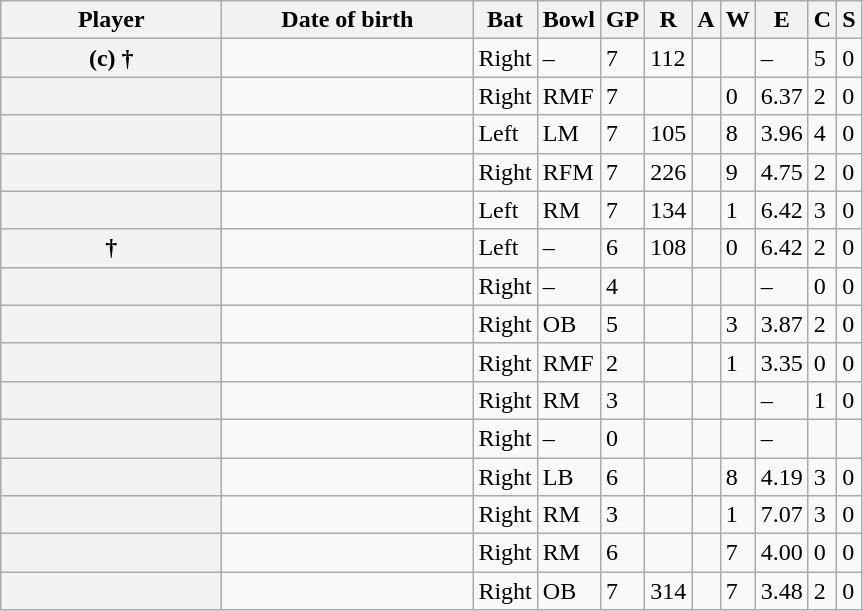<table class="wikitable sortable plainrowheaders">
<tr>
<th scope="col" width="140">Player</th>
<th scope="col" width="160">Date of birth</th>
<th scope="col">Bat</th>
<th scope="col">Bowl</th>
<th scope="col">GP</th>
<th scope="col">R</th>
<th scope="col">A</th>
<th scope="col">W</th>
<th scope="col">E</th>
<th scope="col">C</th>
<th scope="col">S</th>
</tr>
<tr>
<th scope="row"> (c) †</th>
<td></td>
<td>Right</td>
<td>–</td>
<td>7</td>
<td>112</td>
<td></td>
<td></td>
<td>–</td>
<td>5</td>
<td>0</td>
</tr>
<tr>
<th scope="row"></th>
<td></td>
<td>Right</td>
<td>RMF</td>
<td>7</td>
<td></td>
<td></td>
<td>0</td>
<td>6.37</td>
<td>2</td>
<td>0</td>
</tr>
<tr>
<th scope="row"></th>
<td></td>
<td>Left</td>
<td>LM</td>
<td>7</td>
<td>105</td>
<td></td>
<td>8</td>
<td>3.96</td>
<td>4</td>
<td>0</td>
</tr>
<tr>
<th scope="row"></th>
<td></td>
<td>Right</td>
<td>RFM</td>
<td>7</td>
<td>226</td>
<td></td>
<td>9</td>
<td>4.75</td>
<td>2</td>
<td>0</td>
</tr>
<tr>
<th scope="row"></th>
<td></td>
<td>Left</td>
<td>RM</td>
<td>7</td>
<td>134</td>
<td></td>
<td>1</td>
<td>6.42</td>
<td>3</td>
<td>0</td>
</tr>
<tr>
<th scope="row"> †</th>
<td></td>
<td>Left</td>
<td>–</td>
<td>6</td>
<td>108</td>
<td></td>
<td>0</td>
<td>6.42</td>
<td>2</td>
<td>0</td>
</tr>
<tr>
<th scope="row"></th>
<td></td>
<td>Right</td>
<td>–</td>
<td>4</td>
<td></td>
<td></td>
<td></td>
<td>–</td>
<td>0</td>
<td>0</td>
</tr>
<tr>
<th scope="row"></th>
<td></td>
<td>Right</td>
<td>OB</td>
<td>5</td>
<td></td>
<td></td>
<td>3</td>
<td>3.87</td>
<td>2</td>
<td>0</td>
</tr>
<tr>
<th scope="row"></th>
<td></td>
<td>Right</td>
<td>RMF</td>
<td>2</td>
<td></td>
<td></td>
<td>1</td>
<td>3.35</td>
<td>0</td>
<td>0</td>
</tr>
<tr>
<th scope="row"></th>
<td></td>
<td>Right</td>
<td>RM</td>
<td>3</td>
<td></td>
<td></td>
<td></td>
<td>–</td>
<td>1</td>
<td>0</td>
</tr>
<tr>
<th scope="row"></th>
<td></td>
<td>Right</td>
<td>–</td>
<td>0</td>
<td></td>
<td></td>
<td></td>
<td>–</td>
<td></td>
<td></td>
</tr>
<tr>
<th scope="row"></th>
<td></td>
<td>Right</td>
<td>LB</td>
<td>6</td>
<td></td>
<td></td>
<td>8</td>
<td>4.19</td>
<td>3</td>
<td>0</td>
</tr>
<tr>
<th scope="row"></th>
<td></td>
<td>Right</td>
<td>RM</td>
<td>3</td>
<td></td>
<td></td>
<td>1</td>
<td>7.07</td>
<td>3</td>
<td>0</td>
</tr>
<tr>
<th scope="row"></th>
<td></td>
<td>Right</td>
<td>RM</td>
<td>6</td>
<td></td>
<td></td>
<td>7</td>
<td>4.00</td>
<td>0</td>
<td>0</td>
</tr>
<tr>
<th scope="row"></th>
<td></td>
<td>Right</td>
<td>OB</td>
<td>7</td>
<td>314</td>
<td></td>
<td>7</td>
<td>3.48</td>
<td>2</td>
<td>0</td>
</tr>
</table>
